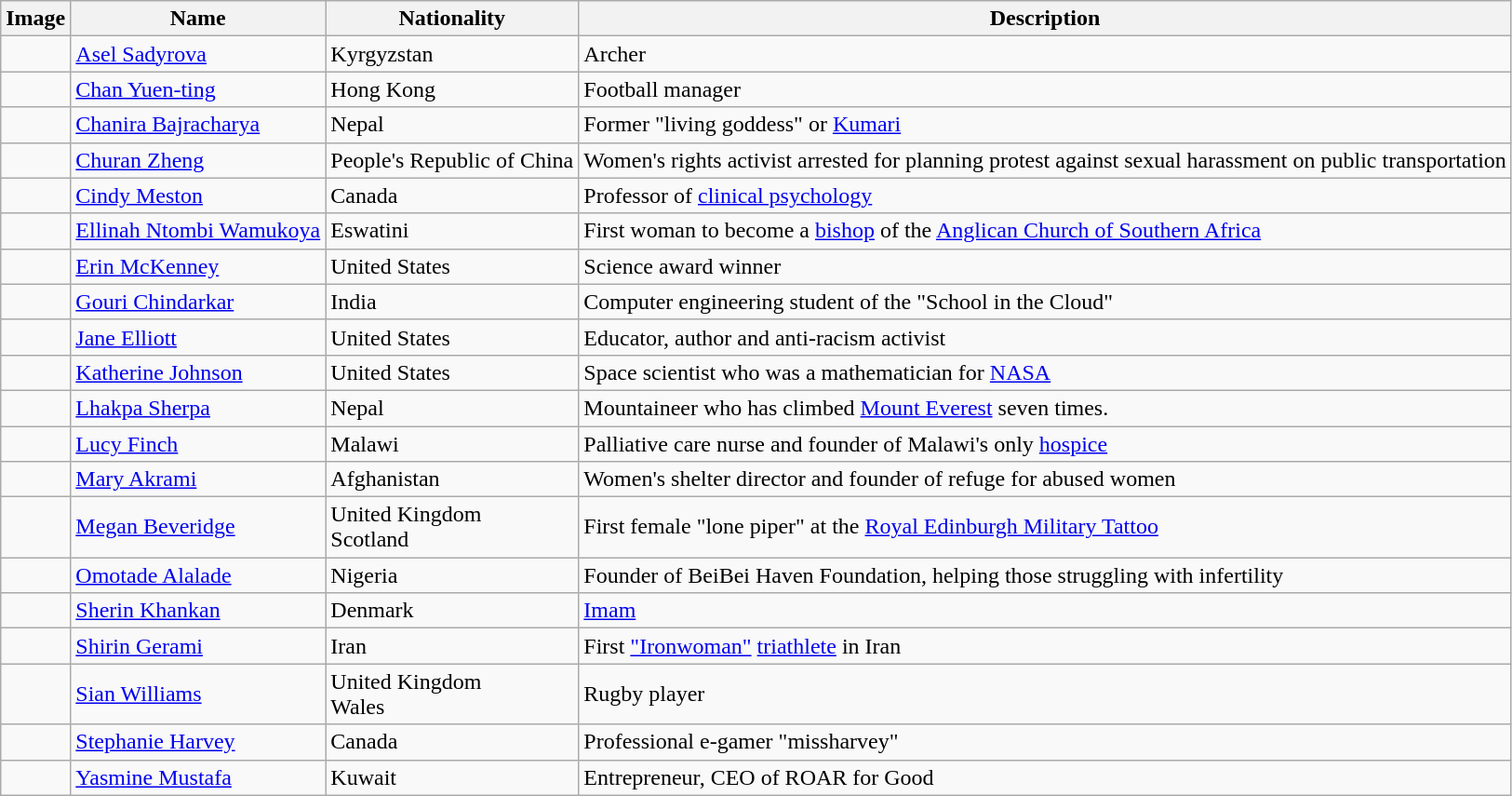<table class="wikitable sortable">
<tr>
<th>Image</th>
<th>Name</th>
<th>Nationality</th>
<th>Description</th>
</tr>
<tr>
<td></td>
<td data-sort-value="Sady"><a href='#'>Asel Sadyrova</a></td>
<td>Kyrgyzstan</td>
<td>Archer</td>
</tr>
<tr>
<td></td>
<td><a href='#'>Chan Yuen-ting</a></td>
<td>Hong Kong</td>
<td>Football manager</td>
</tr>
<tr>
<td></td>
<td><a href='#'>Chanira Bajracharya</a></td>
<td>Nepal</td>
<td>Former "living goddess" or <a href='#'>Kumari</a></td>
</tr>
<tr>
<td></td>
<td><a href='#'>Churan Zheng</a></td>
<td>People's Republic  of China</td>
<td>Women's rights activist arrested for planning protest against sexual harassment on public transportation</td>
</tr>
<tr>
<td></td>
<td><a href='#'>Cindy Meston</a></td>
<td>Canada</td>
<td>Professor of <a href='#'>clinical psychology</a></td>
</tr>
<tr>
<td></td>
<td><a href='#'>Ellinah Ntombi Wamukoya</a></td>
<td>Eswatini</td>
<td>First woman to become a <a href='#'>bishop</a> of the <a href='#'>Anglican Church of Southern Africa</a></td>
</tr>
<tr>
<td></td>
<td><a href='#'>Erin McKenney</a></td>
<td>United States</td>
<td>Science award winner</td>
</tr>
<tr>
<td></td>
<td><a href='#'>Gouri Chindarkar</a></td>
<td>India</td>
<td>Computer engineering student of the "School in the Cloud"</td>
</tr>
<tr>
<td></td>
<td><a href='#'>Jane Elliott</a></td>
<td>United States</td>
<td>Educator, author and anti-racism activist</td>
</tr>
<tr>
<td></td>
<td><a href='#'>Katherine Johnson</a></td>
<td>United States</td>
<td>Space scientist who was a mathematician for <a href='#'>NASA</a></td>
</tr>
<tr>
<td></td>
<td><a href='#'>Lhakpa Sherpa</a></td>
<td>Nepal</td>
<td>Mountaineer who has climbed <a href='#'>Mount Everest</a> seven times.</td>
</tr>
<tr>
<td></td>
<td><a href='#'>Lucy Finch</a></td>
<td>Malawi</td>
<td>Palliative care nurse and founder of Malawi's only <a href='#'>hospice</a></td>
</tr>
<tr>
<td></td>
<td><a href='#'>Mary Akrami</a></td>
<td>Afghanistan</td>
<td>Women's shelter director and founder of refuge for abused women</td>
</tr>
<tr>
<td></td>
<td><a href='#'>Megan Beveridge</a></td>
<td>United Kingdom<br>Scotland</td>
<td>First female "lone piper" at the <a href='#'>Royal Edinburgh Military Tattoo</a></td>
</tr>
<tr>
<td></td>
<td><a href='#'>Omotade Alalade</a></td>
<td>Nigeria</td>
<td>Founder of BeiBei Haven Foundation, helping those struggling with infertility</td>
</tr>
<tr>
<td></td>
<td><a href='#'>Sherin Khankan</a></td>
<td>Denmark</td>
<td><a href='#'>Imam</a></td>
</tr>
<tr>
<td></td>
<td><a href='#'>Shirin Gerami</a></td>
<td>Iran</td>
<td>First <a href='#'>"Ironwoman"</a> <a href='#'>triathlete</a> in Iran</td>
</tr>
<tr>
<td></td>
<td><a href='#'>Sian Williams</a></td>
<td>United Kingdom<br>Wales</td>
<td>Rugby player</td>
</tr>
<tr>
<td></td>
<td><a href='#'>Stephanie Harvey</a></td>
<td>Canada</td>
<td>Professional e-gamer "missharvey"</td>
</tr>
<tr>
<td></td>
<td><a href='#'>Yasmine Mustafa</a></td>
<td>Kuwait</td>
<td>Entrepreneur, CEO of ROAR for Good</td>
</tr>
</table>
